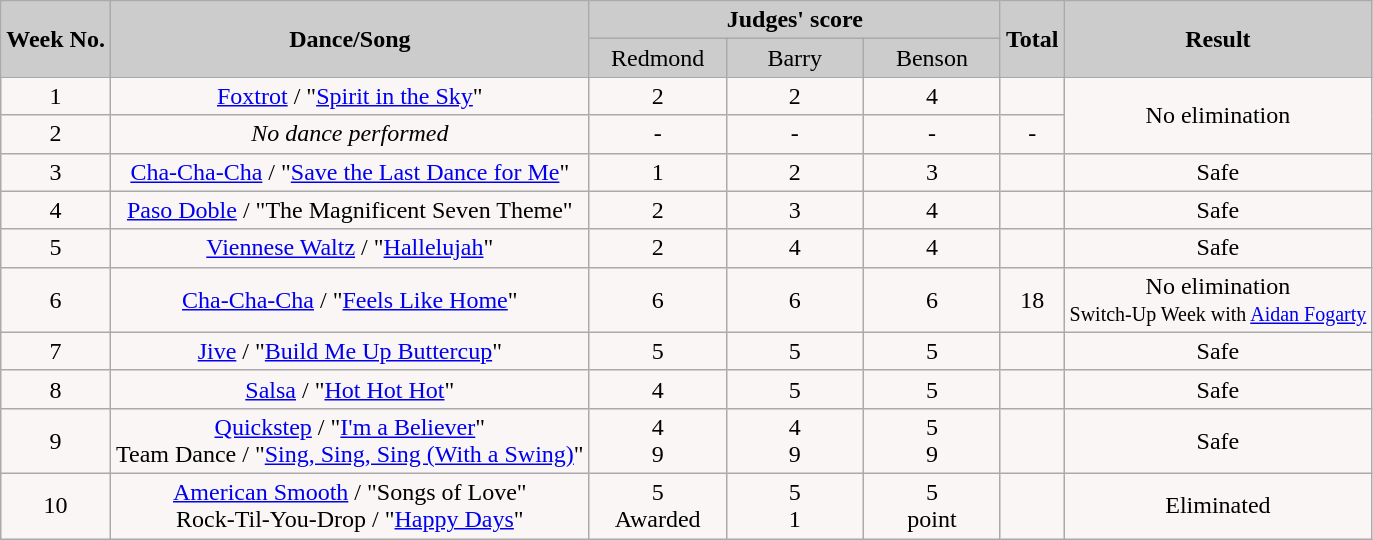<table class="wikitable collapsible">
<tr>
<th rowspan="2" style="background:#ccc; text-align:Center;"><strong>Week No.</strong></th>
<th rowspan="2" style="background:#ccc; text-align:Center;"><strong>Dance/Song</strong></th>
<th colspan="3" style="background:#ccc; text-align:Center;"><strong>Judges' score</strong></th>
<th rowspan="2" style="background:#ccc; text-align:Center;"><strong>Total</strong></th>
<th rowspan="2" style="background:#ccc; text-align:Center;"><strong>Result</strong></th>
</tr>
<tr style="text-align:center; background:#ccc;">
<td style="width:10%; ">Redmond</td>
<td style="width:10%; ">Barry</td>
<td style="width:10%; ">Benson</td>
</tr>
<tr style="text-align:center; background:#faf6f6;">
<td>1</td>
<td><a href='#'>Foxtrot</a> / "<a href='#'>Spirit in the Sky</a>"</td>
<td>2</td>
<td>2</td>
<td>4</td>
<td></td>
<td rowspan="2">No elimination</td>
</tr>
<tr style="text-align:center; background:#faf6f6;">
<td>2</td>
<td><em>No dance performed</em></td>
<td>-</td>
<td>-</td>
<td>-</td>
<td>-</td>
</tr>
<tr style="text-align:center; background:#faf6f6;">
<td>3</td>
<td><a href='#'>Cha-Cha-Cha</a> / "<a href='#'>Save the Last Dance for Me</a>"</td>
<td>1</td>
<td>2</td>
<td>3</td>
<td></td>
<td>Safe</td>
</tr>
<tr style="text-align:center; background:#faf6f6;">
<td>4</td>
<td><a href='#'>Paso Doble</a> / "The Magnificent Seven Theme"</td>
<td>2</td>
<td>3</td>
<td>4</td>
<td></td>
<td>Safe</td>
</tr>
<tr style="text-align:center; background:#faf6f6;">
<td>5</td>
<td><a href='#'>Viennese Waltz</a> / "<a href='#'>Hallelujah</a>"</td>
<td>2</td>
<td>4</td>
<td>4</td>
<td></td>
<td>Safe</td>
</tr>
<tr style="text-align:center; background:#faf6f6;">
<td>6</td>
<td><a href='#'>Cha-Cha-Cha</a> / "<a href='#'>Feels Like Home</a>"</td>
<td>6</td>
<td>6</td>
<td>6</td>
<td>18</td>
<td>No elimination<br><small>Switch-Up Week with <a href='#'>Aidan Fogarty</a></small></td>
</tr>
<tr style="text-align:center; background:#faf6f6;">
<td>7</td>
<td><a href='#'>Jive</a> / "<a href='#'>Build Me Up Buttercup</a>"</td>
<td>5</td>
<td>5</td>
<td>5</td>
<td></td>
<td>Safe</td>
</tr>
<tr style="text-align:center; background:#faf6f6;">
<td>8</td>
<td><a href='#'>Salsa</a> / "<a href='#'>Hot Hot Hot</a>"</td>
<td>4</td>
<td>5</td>
<td>5</td>
<td></td>
<td>Safe</td>
</tr>
<tr style="text-align:center; background:#faf6f6;">
<td>9</td>
<td><a href='#'>Quickstep</a> / "<a href='#'>I'm a Believer</a>"<br>Team Dance / "<a href='#'>Sing, Sing, Sing (With a Swing)</a>"</td>
<td>4<br>9</td>
<td>4<br>9</td>
<td>5<br>9</td>
<td><br></td>
<td>Safe</td>
</tr>
<tr style="text-align:center; background:#faf6f6;">
<td>10</td>
<td><a href='#'>American Smooth</a> / "Songs of Love"<br>Rock-Til-You-Drop / "<a href='#'>Happy Days</a>"</td>
<td>5<br>Awarded</td>
<td>5<br>1</td>
<td>5<br>point</td>
<td><br></td>
<td>Eliminated</td>
</tr>
</table>
